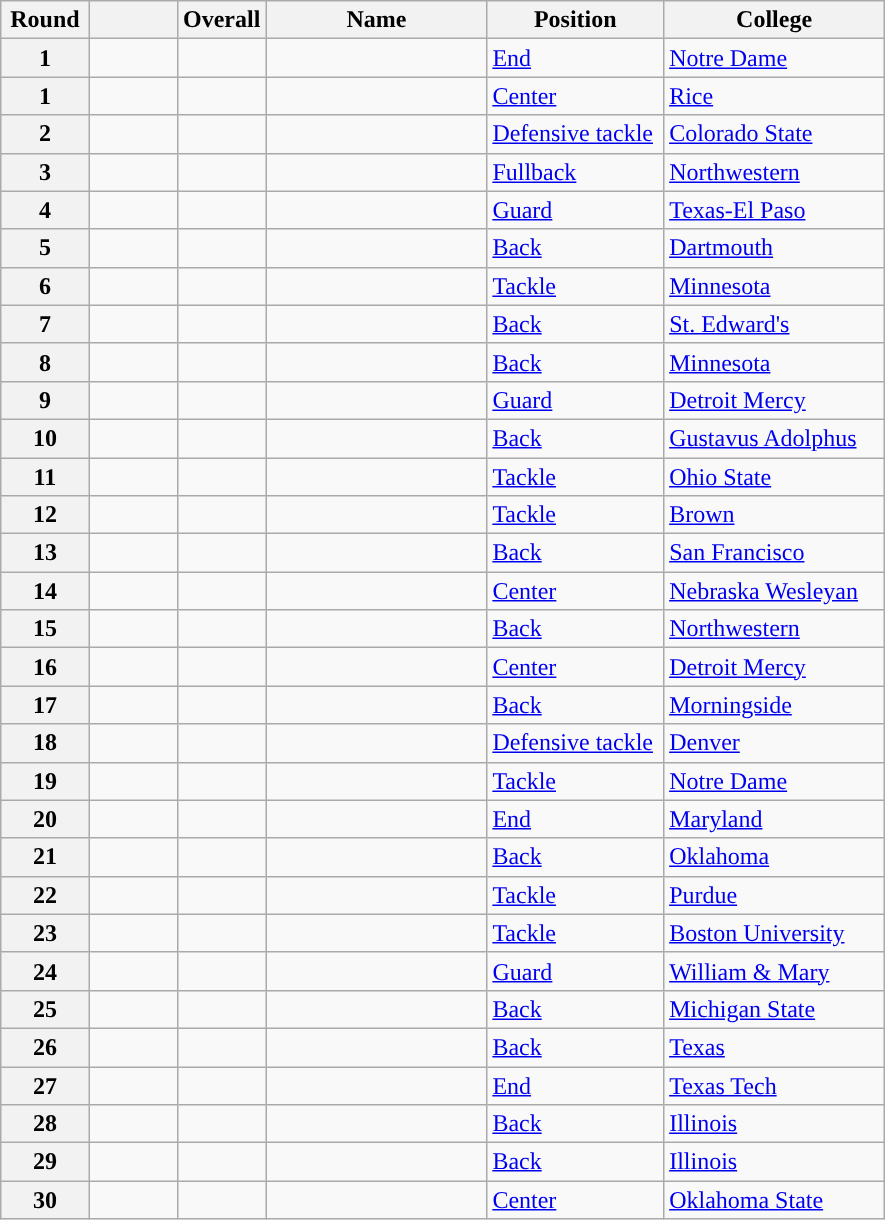<table class="wikitable sortable">
<tr>
<th scope="col" style="width: 10%;">Round</th>
<th scope="col" style="width: 10%;"></th>
<th scope="col" style="width: 10%;">Overall</th>
<th scope="col" style="width: 25%;">Name</th>
<th scope="col" style="width: 20%;">Position</th>
<th scope="col" style="width: 25%;">College</th>
</tr>
<tr>
<th scope="row">1</th>
<td></td>
<td></td>
<td></td>
<td><a href='#'>End</a></td>
<td><a href='#'>Notre Dame</a></td>
</tr>
<tr>
<th scope="row">1</th>
<td></td>
<td></td>
<td></td>
<td><a href='#'>Center</a></td>
<td><a href='#'>Rice</a></td>
</tr>
<tr>
<th scope="row">2</th>
<td></td>
<td></td>
<td></td>
<td><a href='#'>Defensive tackle</a></td>
<td><a href='#'>Colorado State</a></td>
</tr>
<tr>
<th scope="row">3</th>
<td></td>
<td></td>
<td></td>
<td><a href='#'>Fullback</a></td>
<td><a href='#'>Northwestern</a></td>
</tr>
<tr>
<th scope="row">4</th>
<td></td>
<td></td>
<td></td>
<td><a href='#'>Guard</a></td>
<td><a href='#'>Texas-El Paso</a></td>
</tr>
<tr>
<th scope="row">5</th>
<td></td>
<td></td>
<td></td>
<td><a href='#'>Back</a></td>
<td><a href='#'>Dartmouth</a></td>
</tr>
<tr>
<th scope="row">6</th>
<td></td>
<td></td>
<td></td>
<td><a href='#'>Tackle</a></td>
<td><a href='#'>Minnesota</a></td>
</tr>
<tr>
<th scope="row">7</th>
<td></td>
<td></td>
<td></td>
<td><a href='#'>Back</a></td>
<td><a href='#'>St. Edward's</a></td>
</tr>
<tr>
<th scope="row">8</th>
<td></td>
<td></td>
<td></td>
<td><a href='#'>Back</a></td>
<td><a href='#'>Minnesota</a></td>
</tr>
<tr>
<th scope="row">9</th>
<td></td>
<td></td>
<td></td>
<td><a href='#'>Guard</a></td>
<td><a href='#'>Detroit Mercy</a></td>
</tr>
<tr>
<th scope="row">10</th>
<td></td>
<td></td>
<td></td>
<td><a href='#'>Back</a></td>
<td><a href='#'>Gustavus Adolphus</a></td>
</tr>
<tr>
<th scope="row">11</th>
<td></td>
<td></td>
<td></td>
<td><a href='#'>Tackle</a></td>
<td><a href='#'>Ohio State</a></td>
</tr>
<tr>
<th scope="row">12</th>
<td></td>
<td></td>
<td></td>
<td><a href='#'>Tackle</a></td>
<td><a href='#'>Brown</a></td>
</tr>
<tr>
<th scope="row">13</th>
<td></td>
<td></td>
<td></td>
<td><a href='#'>Back</a></td>
<td><a href='#'>San Francisco</a></td>
</tr>
<tr>
<th scope="row">14</th>
<td></td>
<td></td>
<td></td>
<td><a href='#'>Center</a></td>
<td><a href='#'>Nebraska Wesleyan</a></td>
</tr>
<tr>
<th scope="row">15</th>
<td></td>
<td></td>
<td></td>
<td><a href='#'>Back</a></td>
<td><a href='#'>Northwestern</a></td>
</tr>
<tr>
<th scope="row">16</th>
<td></td>
<td></td>
<td></td>
<td><a href='#'>Center</a></td>
<td><a href='#'>Detroit Mercy</a></td>
</tr>
<tr>
<th scope="row">17</th>
<td></td>
<td></td>
<td></td>
<td><a href='#'>Back</a></td>
<td><a href='#'>Morningside</a></td>
</tr>
<tr>
<th scope="row">18</th>
<td></td>
<td></td>
<td></td>
<td><a href='#'>Defensive tackle</a></td>
<td><a href='#'>Denver</a></td>
</tr>
<tr>
<th scope="row">19</th>
<td></td>
<td></td>
<td></td>
<td><a href='#'>Tackle</a></td>
<td><a href='#'>Notre Dame</a></td>
</tr>
<tr>
<th scope="row">20</th>
<td></td>
<td></td>
<td></td>
<td><a href='#'>End</a></td>
<td><a href='#'>Maryland</a></td>
</tr>
<tr>
<th scope="row">21</th>
<td></td>
<td></td>
<td></td>
<td><a href='#'>Back</a></td>
<td><a href='#'>Oklahoma</a></td>
</tr>
<tr>
<th scope="row">22</th>
<td></td>
<td></td>
<td></td>
<td><a href='#'>Tackle</a></td>
<td><a href='#'>Purdue</a></td>
</tr>
<tr>
<th scope="row">23</th>
<td></td>
<td></td>
<td></td>
<td><a href='#'>Tackle</a></td>
<td><a href='#'>Boston University</a></td>
</tr>
<tr>
<th scope="row">24</th>
<td></td>
<td></td>
<td></td>
<td><a href='#'>Guard</a></td>
<td><a href='#'>William & Mary</a></td>
</tr>
<tr>
<th scope="row">25</th>
<td></td>
<td></td>
<td></td>
<td><a href='#'>Back</a></td>
<td><a href='#'>Michigan State</a></td>
</tr>
<tr>
<th scope="row">26</th>
<td></td>
<td></td>
<td></td>
<td><a href='#'>Back</a></td>
<td><a href='#'>Texas</a></td>
</tr>
<tr>
<th scope="row">27</th>
<td></td>
<td></td>
<td></td>
<td><a href='#'>End</a></td>
<td><a href='#'>Texas Tech</a></td>
</tr>
<tr>
<th scope="row">28</th>
<td></td>
<td></td>
<td></td>
<td><a href='#'>Back</a></td>
<td><a href='#'>Illinois</a></td>
</tr>
<tr>
<th scope="row">29</th>
<td></td>
<td></td>
<td></td>
<td><a href='#'>Back</a></td>
<td><a href='#'>Illinois</a></td>
</tr>
<tr>
<th scope="row">30</th>
<td></td>
<td></td>
<td></td>
<td><a href='#'>Center</a></td>
<td><a href='#'>Oklahoma State</a></td>
</tr>
</table>
